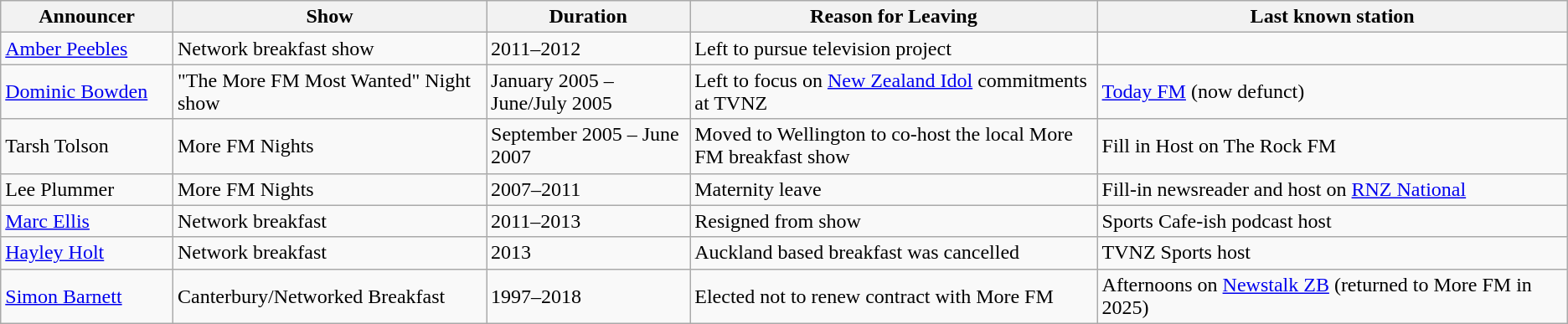<table class="wikitable">
<tr>
<th scope="col" style="width: 11%">Announcer</th>
<th scope="col" style="width: 20%">Show</th>
<th scope="col" style="width: 13%">Duration</th>
<th scope="col" style="width: 26%">Reason for Leaving</th>
<th scope="col" style="width: 30%">Last known station</th>
</tr>
<tr>
<td><a href='#'>Amber Peebles</a></td>
<td>Network breakfast show</td>
<td>2011–2012</td>
<td>Left to pursue television project</td>
<td></td>
</tr>
<tr>
<td><a href='#'>Dominic Bowden</a></td>
<td>"The More FM Most Wanted" Night show</td>
<td>January 2005 – June/July 2005</td>
<td>Left to focus on <a href='#'>New Zealand Idol</a> commitments at TVNZ</td>
<td><a href='#'>Today FM</a> (now defunct)</td>
</tr>
<tr>
<td>Tarsh Tolson</td>
<td>More FM Nights</td>
<td>September 2005 – June 2007</td>
<td>Moved to Wellington to co-host the local More FM breakfast show</td>
<td>Fill in Host on The Rock FM</td>
</tr>
<tr>
<td>Lee Plummer</td>
<td>More FM Nights</td>
<td>2007–2011</td>
<td>Maternity leave</td>
<td>Fill-in newsreader and host on <a href='#'>RNZ National</a></td>
</tr>
<tr>
<td><a href='#'>Marc Ellis</a></td>
<td>Network breakfast</td>
<td>2011–2013</td>
<td>Resigned from show</td>
<td>Sports Cafe-ish podcast host</td>
</tr>
<tr>
<td><a href='#'>Hayley Holt</a></td>
<td>Network breakfast</td>
<td>2013</td>
<td>Auckland based breakfast was cancelled</td>
<td>TVNZ Sports host</td>
</tr>
<tr>
<td><a href='#'>Simon Barnett</a></td>
<td>Canterbury/Networked Breakfast</td>
<td>1997–2018</td>
<td>Elected not to renew contract with More FM</td>
<td>Afternoons on <a href='#'>Newstalk ZB</a> (returned to More FM in 2025)</td>
</tr>
</table>
